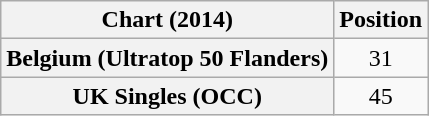<table class="wikitable plainrowheaders" style="text-align:center">
<tr>
<th scope="col">Chart (2014)</th>
<th scope="col">Position</th>
</tr>
<tr>
<th scope="row">Belgium (Ultratop 50 Flanders)</th>
<td>31</td>
</tr>
<tr>
<th scope="row">UK Singles (OCC)</th>
<td>45</td>
</tr>
</table>
